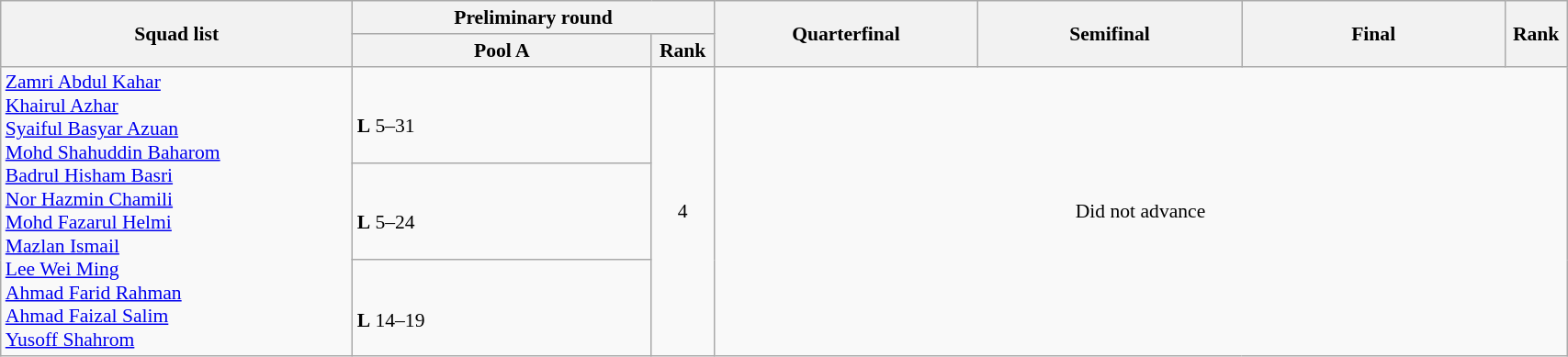<table class="wikitable" width="90%" style="text-align:center; font-size:90%">
<tr>
<th rowspan="2" width="20%">Squad list</th>
<th colspan="2" width="20%">Preliminary round</th>
<th rowspan="2" width="15%">Quarterfinal</th>
<th rowspan="2" width="15%">Semifinal</th>
<th rowspan="2" width="15%">Final</th>
<th rowspan="2" width="3%">Rank</th>
</tr>
<tr>
<th width="17%">Pool A</th>
<th width="3%">Rank</th>
</tr>
<tr>
<td rowspan=3 align="left"><a href='#'>Zamri Abdul Kahar</a><br><a href='#'>Khairul Azhar</a><br><a href='#'>Syaiful Basyar Azuan</a><br><a href='#'>Mohd Shahuddin Baharom</a><br><a href='#'>Badrul Hisham Basri</a><br><a href='#'>Nor Hazmin Chamili</a><br><a href='#'>Mohd Fazarul Helmi</a><br><a href='#'>Mazlan Ismail</a><br><a href='#'>Lee Wei Ming</a><br><a href='#'>Ahmad Farid Rahman</a><br><a href='#'>Ahmad Faizal Salim</a><br><a href='#'>Yusoff Shahrom</a></td>
<td align="left"><br><strong>L</strong> 5–31</td>
<td rowspan=3>4</td>
<td rowspan=3 colspan=4 align=center>Did not advance</td>
</tr>
<tr>
<td align="left"><br><strong>L</strong> 5–24</td>
</tr>
<tr>
<td align="left"><br><strong>L</strong> 14–19</td>
</tr>
</table>
